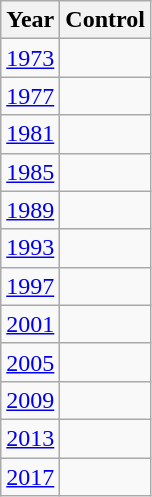<table class="wikitable">
<tr>
<th>Year</th>
<th colspan=2>Control</th>
</tr>
<tr>
<td><a href='#'>1973</a></td>
<td></td>
</tr>
<tr>
<td><a href='#'>1977</a></td>
<td></td>
</tr>
<tr>
<td><a href='#'>1981</a></td>
<td></td>
</tr>
<tr>
<td><a href='#'>1985</a></td>
<td></td>
</tr>
<tr>
<td><a href='#'>1989</a></td>
<td></td>
</tr>
<tr>
<td><a href='#'>1993</a></td>
<td></td>
</tr>
<tr>
<td><a href='#'>1997</a></td>
<td></td>
</tr>
<tr>
<td><a href='#'>2001</a></td>
<td></td>
</tr>
<tr>
<td><a href='#'>2005</a></td>
<td></td>
</tr>
<tr>
<td><a href='#'>2009</a></td>
<td></td>
</tr>
<tr>
<td><a href='#'>2013</a></td>
<td></td>
</tr>
<tr>
<td><a href='#'>2017</a></td>
<td></td>
</tr>
</table>
